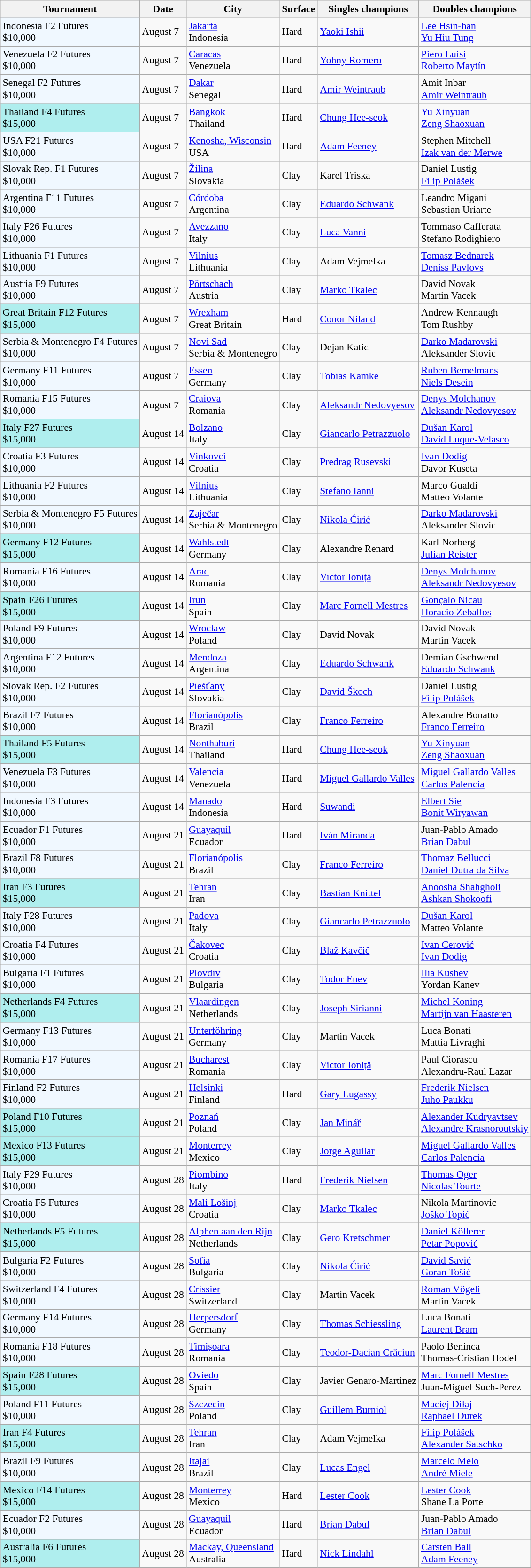<table class="sortable wikitable" style="font-size:90%">
<tr>
<th>Tournament</th>
<th>Date</th>
<th>City</th>
<th>Surface</th>
<th>Singles champions</th>
<th>Doubles champions</th>
</tr>
<tr>
<td style="background:#f0f8ff;">Indonesia F2 Futures<br>$10,000</td>
<td>August 7</td>
<td><a href='#'>Jakarta</a><br>Indonesia</td>
<td>Hard</td>
<td> <a href='#'>Yaoki Ishii</a></td>
<td> <a href='#'>Lee Hsin-han</a><br> <a href='#'>Yu Hiu Tung</a></td>
</tr>
<tr>
<td style="background:#f0f8ff;">Venezuela F2 Futures<br>$10,000</td>
<td>August 7</td>
<td><a href='#'>Caracas</a><br>Venezuela</td>
<td>Hard</td>
<td> <a href='#'>Yohny Romero</a></td>
<td> <a href='#'>Piero Luisi</a><br> <a href='#'>Roberto Maytín</a></td>
</tr>
<tr>
<td style="background:#f0f8ff;">Senegal F2 Futures<br>$10,000</td>
<td>August 7</td>
<td><a href='#'>Dakar</a><br>Senegal</td>
<td>Hard</td>
<td> <a href='#'>Amir Weintraub</a></td>
<td> Amit Inbar<br> <a href='#'>Amir Weintraub</a></td>
</tr>
<tr>
<td style="background:#afeeee;">Thailand F4 Futures<br>$15,000</td>
<td>August 7</td>
<td><a href='#'>Bangkok</a><br>Thailand</td>
<td>Hard</td>
<td> <a href='#'>Chung Hee-seok</a></td>
<td> <a href='#'>Yu Xinyuan</a><br> <a href='#'>Zeng Shaoxuan</a></td>
</tr>
<tr>
<td style="background:#f0f8ff;">USA F21 Futures<br>$10,000</td>
<td>August 7</td>
<td><a href='#'>Kenosha, Wisconsin</a><br>USA</td>
<td>Hard</td>
<td> <a href='#'>Adam Feeney</a></td>
<td> Stephen Mitchell<br> <a href='#'>Izak van der Merwe</a></td>
</tr>
<tr>
<td style="background:#f0f8ff;">Slovak Rep. F1 Futures<br>$10,000</td>
<td>August 7</td>
<td><a href='#'>Žilina</a><br>Slovakia</td>
<td>Clay</td>
<td> Karel Triska</td>
<td> Daniel Lustig<br> <a href='#'>Filip Polášek</a></td>
</tr>
<tr>
<td style="background:#f0f8ff;">Argentina F11 Futures<br>$10,000</td>
<td>August 7</td>
<td><a href='#'>Córdoba</a><br>Argentina</td>
<td>Clay</td>
<td> <a href='#'>Eduardo Schwank</a></td>
<td> Leandro Migani<br> Sebastian Uriarte</td>
</tr>
<tr>
<td style="background:#f0f8ff;">Italy F26 Futures<br>$10,000</td>
<td>August 7</td>
<td><a href='#'>Avezzano</a><br>Italy</td>
<td>Clay</td>
<td> <a href='#'>Luca Vanni</a></td>
<td> Tommaso Cafferata<br> Stefano Rodighiero</td>
</tr>
<tr>
<td style="background:#f0f8ff;">Lithuania F1 Futures<br>$10,000</td>
<td>August 7</td>
<td><a href='#'>Vilnius</a><br>Lithuania</td>
<td>Clay</td>
<td> Adam Vejmelka</td>
<td> <a href='#'>Tomasz Bednarek</a><br> <a href='#'>Deniss Pavlovs</a></td>
</tr>
<tr>
<td style="background:#f0f8ff;">Austria F9 Futures<br>$10,000</td>
<td>August 7</td>
<td><a href='#'>Pörtschach</a><br>Austria</td>
<td>Clay</td>
<td> <a href='#'>Marko Tkalec</a></td>
<td> David Novak<br> Martin Vacek</td>
</tr>
<tr>
<td style="background:#afeeee;">Great Britain F12 Futures<br>$15,000</td>
<td>August 7</td>
<td><a href='#'>Wrexham</a><br>Great Britain</td>
<td>Hard</td>
<td> <a href='#'>Conor Niland</a></td>
<td> Andrew Kennaugh<br> Tom Rushby</td>
</tr>
<tr>
<td style="background:#f0f8ff;">Serbia & Montenegro F4 Futures<br>$10,000</td>
<td>August 7</td>
<td><a href='#'>Novi Sad</a><br>Serbia & Montenegro</td>
<td>Clay</td>
<td> Dejan Katic</td>
<td> <a href='#'>Darko Mađarovski</a><br> Aleksander Slovic</td>
</tr>
<tr>
<td style="background:#f0f8ff;">Germany F11 Futures<br>$10,000</td>
<td>August 7</td>
<td><a href='#'>Essen</a><br>Germany</td>
<td>Clay</td>
<td> <a href='#'>Tobias Kamke</a></td>
<td> <a href='#'>Ruben Bemelmans</a><br> <a href='#'>Niels Desein</a></td>
</tr>
<tr>
<td style="background:#f0f8ff;">Romania F15 Futures<br>$10,000</td>
<td>August 7</td>
<td><a href='#'>Craiova</a><br>Romania</td>
<td>Clay</td>
<td> <a href='#'>Aleksandr Nedovyesov</a></td>
<td> <a href='#'>Denys Molchanov</a><br> <a href='#'>Aleksandr Nedovyesov</a></td>
</tr>
<tr>
<td style="background:#afeeee;">Italy F27 Futures<br>$15,000</td>
<td>August 14</td>
<td><a href='#'>Bolzano</a><br>Italy</td>
<td>Clay</td>
<td> <a href='#'>Giancarlo Petrazzuolo</a></td>
<td> <a href='#'>Dušan Karol</a><br> <a href='#'>David Luque-Velasco</a></td>
</tr>
<tr>
<td style="background:#f0f8ff;">Croatia F3 Futures<br>$10,000</td>
<td>August 14</td>
<td><a href='#'>Vinkovci</a><br>Croatia</td>
<td>Clay</td>
<td> <a href='#'>Predrag Rusevski</a></td>
<td> <a href='#'>Ivan Dodig</a><br> Davor Kuseta</td>
</tr>
<tr>
<td style="background:#f0f8ff;">Lithuania F2 Futures<br>$10,000</td>
<td>August 14</td>
<td><a href='#'>Vilnius</a><br>Lithuania</td>
<td>Clay</td>
<td> <a href='#'>Stefano Ianni</a></td>
<td> Marco Gualdi<br> Matteo Volante</td>
</tr>
<tr>
<td style="background:#f0f8ff;">Serbia & Montenegro F5 Futures<br>$10,000</td>
<td>August 14</td>
<td><a href='#'>Zaječar</a><br>Serbia & Montenegro</td>
<td>Clay</td>
<td> <a href='#'>Nikola Ćirić</a></td>
<td> <a href='#'>Darko Mađarovski</a><br> Aleksander Slovic</td>
</tr>
<tr>
<td style="background:#afeeee;">Germany F12 Futures<br>$15,000</td>
<td>August 14</td>
<td><a href='#'>Wahlstedt</a><br>Germany</td>
<td>Clay</td>
<td> Alexandre Renard</td>
<td> Karl Norberg<br> <a href='#'>Julian Reister</a></td>
</tr>
<tr>
<td style="background:#f0f8ff;">Romania F16 Futures<br>$10,000</td>
<td>August 14</td>
<td><a href='#'>Arad</a><br>Romania</td>
<td>Clay</td>
<td> <a href='#'>Victor Ioniță</a></td>
<td> <a href='#'>Denys Molchanov</a><br> <a href='#'>Aleksandr Nedovyesov</a></td>
</tr>
<tr>
<td style="background:#afeeee;">Spain F26 Futures<br>$15,000</td>
<td>August 14</td>
<td><a href='#'>Irun</a><br>Spain</td>
<td>Clay</td>
<td> <a href='#'>Marc Fornell Mestres</a></td>
<td> <a href='#'>Gonçalo Nicau</a><br> <a href='#'>Horacio Zeballos</a></td>
</tr>
<tr>
<td style="background:#f0f8ff;">Poland F9 Futures<br>$10,000</td>
<td>August 14</td>
<td><a href='#'>Wrocław</a><br>Poland</td>
<td>Clay</td>
<td> David Novak</td>
<td> David Novak<br> Martin Vacek</td>
</tr>
<tr>
<td style="background:#f0f8ff;">Argentina F12 Futures<br>$10,000</td>
<td>August 14</td>
<td><a href='#'>Mendoza</a><br>Argentina</td>
<td>Clay</td>
<td> <a href='#'>Eduardo Schwank</a></td>
<td> Demian Gschwend<br> <a href='#'>Eduardo Schwank</a></td>
</tr>
<tr>
<td style="background:#f0f8ff;">Slovak Rep. F2 Futures<br>$10,000</td>
<td>August 14</td>
<td><a href='#'>Piešťany</a><br>Slovakia</td>
<td>Clay</td>
<td> <a href='#'>David Škoch</a></td>
<td> Daniel Lustig<br> <a href='#'>Filip Polášek</a></td>
</tr>
<tr>
<td style="background:#f0f8ff;">Brazil F7 Futures<br>$10,000</td>
<td>August 14</td>
<td><a href='#'>Florianópolis</a><br>Brazil</td>
<td>Clay</td>
<td> <a href='#'>Franco Ferreiro</a></td>
<td> Alexandre Bonatto<br> <a href='#'>Franco Ferreiro</a></td>
</tr>
<tr>
<td style="background:#afeeee;">Thailand F5 Futures<br>$15,000</td>
<td>August 14</td>
<td><a href='#'>Nonthaburi</a><br>Thailand</td>
<td>Hard</td>
<td> <a href='#'>Chung Hee-seok</a></td>
<td> <a href='#'>Yu Xinyuan</a><br> <a href='#'>Zeng Shaoxuan</a></td>
</tr>
<tr>
<td style="background:#f0f8ff;">Venezuela F3 Futures<br>$10,000</td>
<td>August 14</td>
<td><a href='#'>Valencia</a><br>Venezuela</td>
<td>Hard</td>
<td> <a href='#'>Miguel Gallardo Valles</a></td>
<td> <a href='#'>Miguel Gallardo Valles</a><br> <a href='#'>Carlos Palencia</a></td>
</tr>
<tr>
<td style="background:#f0f8ff;">Indonesia F3 Futures<br>$10,000</td>
<td>August 14</td>
<td><a href='#'>Manado</a><br>Indonesia</td>
<td>Hard</td>
<td> <a href='#'>Suwandi</a></td>
<td> <a href='#'>Elbert Sie</a><br> <a href='#'>Bonit Wiryawan</a></td>
</tr>
<tr>
<td style="background:#f0f8ff;">Ecuador F1 Futures<br>$10,000</td>
<td>August 21</td>
<td><a href='#'>Guayaquil</a><br>Ecuador</td>
<td>Hard</td>
<td> <a href='#'>Iván Miranda</a></td>
<td> Juan-Pablo Amado<br> <a href='#'>Brian Dabul</a></td>
</tr>
<tr>
<td style="background:#f0f8ff;">Brazil F8 Futures<br>$10,000</td>
<td>August 21</td>
<td><a href='#'>Florianópolis</a><br>Brazil</td>
<td>Clay</td>
<td> <a href='#'>Franco Ferreiro</a></td>
<td> <a href='#'>Thomaz Bellucci</a><br> <a href='#'>Daniel Dutra da Silva</a></td>
</tr>
<tr>
<td style="background:#afeeee;">Iran F3 Futures<br>$15,000</td>
<td>August 21</td>
<td><a href='#'>Tehran</a><br>Iran</td>
<td>Clay</td>
<td> <a href='#'>Bastian Knittel</a></td>
<td> <a href='#'>Anoosha Shahgholi</a><br> <a href='#'>Ashkan Shokoofi</a></td>
</tr>
<tr>
<td style="background:#f0f8ff;">Italy F28 Futures<br>$10,000</td>
<td>August 21</td>
<td><a href='#'>Padova</a><br>Italy</td>
<td>Clay</td>
<td> <a href='#'>Giancarlo Petrazzuolo</a></td>
<td> <a href='#'>Dušan Karol</a><br> Matteo Volante</td>
</tr>
<tr>
<td style="background:#f0f8ff;">Croatia F4 Futures<br>$10,000</td>
<td>August 21</td>
<td><a href='#'>Čakovec</a><br>Croatia</td>
<td>Clay</td>
<td> <a href='#'>Blaž Kavčič</a></td>
<td> <a href='#'>Ivan Cerović</a><br> <a href='#'>Ivan Dodig</a></td>
</tr>
<tr>
<td style="background:#f0f8ff;">Bulgaria F1 Futures<br>$10,000</td>
<td>August 21</td>
<td><a href='#'>Plovdiv</a><br>Bulgaria</td>
<td>Clay</td>
<td> <a href='#'>Todor Enev</a></td>
<td> <a href='#'>Ilia Kushev</a><br> Yordan Kanev</td>
</tr>
<tr>
<td style="background:#afeeee;">Netherlands F4 Futures<br>$15,000</td>
<td>August 21</td>
<td><a href='#'>Vlaardingen</a><br>Netherlands</td>
<td>Clay</td>
<td> <a href='#'>Joseph Sirianni</a></td>
<td> <a href='#'>Michel Koning</a><br> <a href='#'>Martijn van Haasteren</a></td>
</tr>
<tr>
<td style="background:#f0f8ff;">Germany F13 Futures<br>$10,000</td>
<td>August 21</td>
<td><a href='#'>Unterföhring</a><br>Germany</td>
<td>Clay</td>
<td> Martin Vacek</td>
<td> Luca Bonati<br> Mattia Livraghi</td>
</tr>
<tr>
<td style="background:#f0f8ff;">Romania F17 Futures<br>$10,000</td>
<td>August 21</td>
<td><a href='#'>Bucharest</a><br>Romania</td>
<td>Clay</td>
<td> <a href='#'>Victor Ioniță</a></td>
<td> Paul Ciorascu<br> Alexandru-Raul Lazar</td>
</tr>
<tr>
<td style="background:#f0f8ff;">Finland F2 Futures<br>$10,000</td>
<td>August 21</td>
<td><a href='#'>Helsinki</a><br>Finland</td>
<td>Hard</td>
<td> <a href='#'>Gary Lugassy</a></td>
<td> <a href='#'>Frederik Nielsen</a><br> <a href='#'>Juho Paukku</a></td>
</tr>
<tr>
<td style="background:#afeeee;">Poland F10 Futures<br>$15,000</td>
<td>August 21</td>
<td><a href='#'>Poznań</a><br>Poland</td>
<td>Clay</td>
<td> <a href='#'>Jan Minář</a></td>
<td> <a href='#'>Alexander Kudryavtsev</a><br> <a href='#'>Alexandre Krasnoroutskiy</a></td>
</tr>
<tr>
<td style="background:#afeeee;">Mexico F13 Futures<br>$15,000</td>
<td>August 21</td>
<td><a href='#'>Monterrey</a><br>Mexico</td>
<td>Clay</td>
<td> <a href='#'>Jorge Aguilar</a></td>
<td> <a href='#'>Miguel Gallardo Valles</a><br> <a href='#'>Carlos Palencia</a></td>
</tr>
<tr>
<td style="background:#f0f8ff;">Italy F29 Futures<br>$10,000</td>
<td>August 28</td>
<td><a href='#'>Piombino</a><br>Italy</td>
<td>Hard</td>
<td> <a href='#'>Frederik Nielsen</a></td>
<td> <a href='#'>Thomas Oger</a><br> <a href='#'>Nicolas Tourte</a></td>
</tr>
<tr>
<td style="background:#f0f8ff;">Croatia F5 Futures<br>$10,000</td>
<td>August 28</td>
<td><a href='#'>Mali Lošinj</a><br>Croatia</td>
<td>Clay</td>
<td> <a href='#'>Marko Tkalec</a></td>
<td> Nikola Martinovic<br> <a href='#'>Joško Topić</a></td>
</tr>
<tr>
<td style="background:#afeeee;">Netherlands F5 Futures<br>$15,000</td>
<td>August 28</td>
<td><a href='#'>Alphen aan den Rijn</a><br>Netherlands</td>
<td>Clay</td>
<td> <a href='#'>Gero Kretschmer</a></td>
<td> <a href='#'>Daniel Köllerer</a><br> <a href='#'>Petar Popović</a></td>
</tr>
<tr>
<td style="background:#f0f8ff;">Bulgaria F2 Futures<br>$10,000</td>
<td>August 28</td>
<td><a href='#'>Sofia</a><br>Bulgaria</td>
<td>Clay</td>
<td> <a href='#'>Nikola Ćirić</a></td>
<td> <a href='#'>David Savić</a><br> <a href='#'>Goran Tošić</a></td>
</tr>
<tr>
<td style="background:#f0f8ff;">Switzerland F4 Futures<br>$10,000</td>
<td>August 28</td>
<td><a href='#'>Crissier</a><br>Switzerland</td>
<td>Clay</td>
<td> Martin Vacek</td>
<td> <a href='#'>Roman Vögeli</a><br> Martin Vacek</td>
</tr>
<tr>
<td style="background:#f0f8ff;">Germany F14 Futures<br>$10,000</td>
<td>August 28</td>
<td><a href='#'>Herpersdorf</a><br>Germany</td>
<td>Clay</td>
<td> <a href='#'>Thomas Schiessling</a></td>
<td> Luca Bonati<br> <a href='#'>Laurent Bram</a></td>
</tr>
<tr>
<td style="background:#f0f8ff;">Romania F18 Futures<br>$10,000</td>
<td>August 28</td>
<td><a href='#'>Timișoara</a><br>Romania</td>
<td>Clay</td>
<td> <a href='#'>Teodor-Dacian Crăciun</a></td>
<td> Paolo Beninca<br> Thomas-Cristian Hodel</td>
</tr>
<tr>
<td style="background:#afeeee;">Spain F28 Futures<br>$15,000</td>
<td>August 28</td>
<td><a href='#'>Oviedo</a><br>Spain</td>
<td>Clay</td>
<td> Javier Genaro-Martinez</td>
<td> <a href='#'>Marc Fornell Mestres</a><br> Juan-Miguel Such-Perez</td>
</tr>
<tr>
<td style="background:#f0f8ff;">Poland F11 Futures<br>$10,000</td>
<td>August 28</td>
<td><a href='#'>Szczecin</a><br>Poland</td>
<td>Clay</td>
<td> <a href='#'>Guillem Burniol</a></td>
<td> <a href='#'>Maciej Diłaj</a><br> <a href='#'>Raphael Durek</a></td>
</tr>
<tr>
<td style="background:#afeeee;">Iran F4 Futures<br>$15,000</td>
<td>August 28</td>
<td><a href='#'>Tehran</a><br>Iran</td>
<td>Clay</td>
<td> Adam Vejmelka</td>
<td> <a href='#'>Filip Polášek</a><br> <a href='#'>Alexander Satschko</a></td>
</tr>
<tr>
<td style="background:#f0f8ff;">Brazil F9 Futures<br>$10,000</td>
<td>August 28</td>
<td><a href='#'>Itajaí</a><br>Brazil</td>
<td>Clay</td>
<td> <a href='#'>Lucas Engel</a></td>
<td> <a href='#'>Marcelo Melo</a><br> <a href='#'>André Miele</a></td>
</tr>
<tr>
<td style="background:#afeeee;">Mexico F14 Futures<br>$15,000</td>
<td>August 28</td>
<td><a href='#'>Monterrey</a><br>Mexico</td>
<td>Hard</td>
<td> <a href='#'>Lester Cook</a></td>
<td> <a href='#'>Lester Cook</a><br> Shane La Porte</td>
</tr>
<tr>
<td style="background:#f0f8ff;">Ecuador F2 Futures<br>$10,000</td>
<td>August 28</td>
<td><a href='#'>Guayaquil</a><br>Ecuador</td>
<td>Hard</td>
<td> <a href='#'>Brian Dabul</a></td>
<td> Juan-Pablo Amado<br> <a href='#'>Brian Dabul</a></td>
</tr>
<tr>
<td style="background:#afeeee;">Australia F6 Futures<br>$15,000</td>
<td>August 28</td>
<td><a href='#'>Mackay, Queensland</a><br>Australia</td>
<td>Hard</td>
<td> <a href='#'>Nick Lindahl</a></td>
<td> <a href='#'>Carsten Ball</a><br> <a href='#'>Adam Feeney</a></td>
</tr>
</table>
